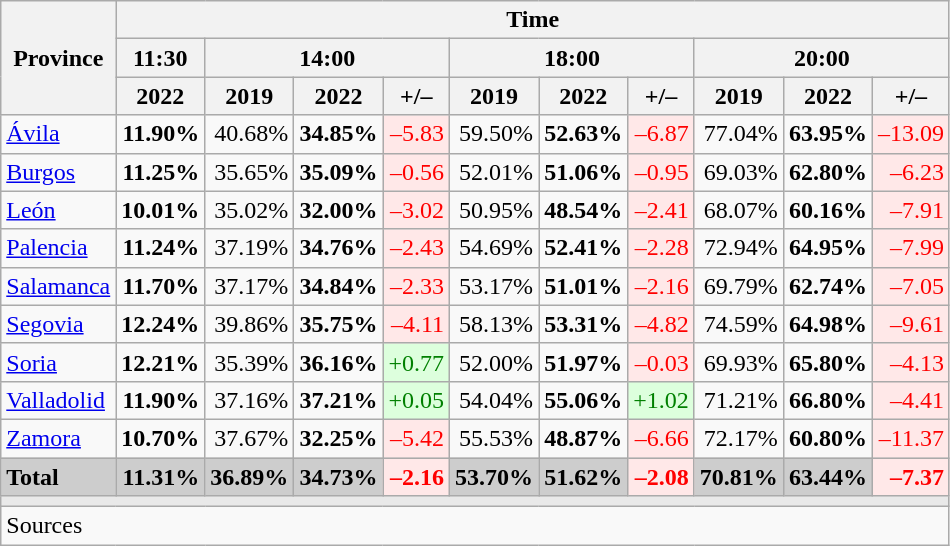<table class="wikitable sortable" style="text-align:right;">
<tr>
<th rowspan="3">Province</th>
<th colspan="11">Time</th>
</tr>
<tr>
<th>11:30</th>
<th colspan="3">14:00</th>
<th colspan="3">18:00</th>
<th colspan="3">20:00</th>
</tr>
<tr>
<th>2022</th>
<th>2019</th>
<th>2022</th>
<th>+/–</th>
<th>2019</th>
<th>2022</th>
<th>+/–</th>
<th>2019</th>
<th>2022</th>
<th>+/–</th>
</tr>
<tr>
<td align="left"><a href='#'>Ávila</a></td>
<td><strong>11.90%</strong></td>
<td>40.68%</td>
<td><strong>34.85%</strong></td>
<td style="background:#FFE8E8; color:red;">–5.83</td>
<td>59.50%</td>
<td><strong>52.63%</strong></td>
<td style="background:#FFE8E8; color:red;">–6.87</td>
<td>77.04%</td>
<td><strong>63.95%</strong></td>
<td style="background:#FFE8E8; color:red;">–13.09</td>
</tr>
<tr>
<td align="left"><a href='#'>Burgos</a></td>
<td><strong>11.25%</strong></td>
<td>35.65%</td>
<td><strong>35.09%</strong></td>
<td style="background:#FFE8E8; color:red;">–0.56</td>
<td>52.01%</td>
<td><strong>51.06%</strong></td>
<td style="background:#FFE8E8; color:red;">–0.95</td>
<td>69.03%</td>
<td><strong>62.80%</strong></td>
<td style="background:#FFE8E8; color:red;">–6.23</td>
</tr>
<tr>
<td align="left"><a href='#'>León</a></td>
<td><strong>10.01%</strong></td>
<td>35.02%</td>
<td><strong>32.00%</strong></td>
<td style="background:#FFE8E8; color:red;">–3.02</td>
<td>50.95%</td>
<td><strong>48.54%</strong></td>
<td style="background:#FFE8E8; color:red;">–2.41</td>
<td>68.07%</td>
<td><strong>60.16%</strong></td>
<td style="background:#FFE8E8; color:red;">–7.91</td>
</tr>
<tr>
<td align="left"><a href='#'>Palencia</a></td>
<td><strong>11.24%</strong></td>
<td>37.19%</td>
<td><strong>34.76%</strong></td>
<td style="background:#FFE8E8; color:red;">–2.43</td>
<td>54.69%</td>
<td><strong>52.41%</strong></td>
<td style="background:#FFE8E8; color:red;">–2.28</td>
<td>72.94%</td>
<td><strong>64.95%</strong></td>
<td style="background:#FFE8E8; color:red;">–7.99</td>
</tr>
<tr>
<td align="left"><a href='#'>Salamanca</a></td>
<td><strong>11.70%</strong></td>
<td>37.17%</td>
<td><strong>34.84%</strong></td>
<td style="background:#FFE8E8; color:red;">–2.33</td>
<td>53.17%</td>
<td><strong>51.01%</strong></td>
<td style="background:#FFE8E8; color:red;">–2.16</td>
<td>69.79%</td>
<td><strong>62.74%</strong></td>
<td style="background:#FFE8E8; color:red;">–7.05</td>
</tr>
<tr>
<td align="left"><a href='#'>Segovia</a></td>
<td><strong>12.24%</strong></td>
<td>39.86%</td>
<td><strong>35.75%</strong></td>
<td style="background:#FFE8E8; color:red;">–4.11</td>
<td>58.13%</td>
<td><strong>53.31%</strong></td>
<td style="background:#FFE8E8; color:red;">–4.82</td>
<td>74.59%</td>
<td><strong>64.98%</strong></td>
<td style="background:#FFE8E8; color:red;">–9.61</td>
</tr>
<tr>
<td align="left"><a href='#'>Soria</a></td>
<td><strong>12.21%</strong></td>
<td>35.39%</td>
<td><strong>36.16%</strong></td>
<td style="background:#DDFFDD; color:green;">+0.77</td>
<td>52.00%</td>
<td><strong>51.97%</strong></td>
<td style="background:#FFE8E8; color:red;">–0.03</td>
<td>69.93%</td>
<td><strong>65.80%</strong></td>
<td style="background:#FFE8E8; color:red;">–4.13</td>
</tr>
<tr>
<td align="left"><a href='#'>Valladolid</a></td>
<td><strong>11.90%</strong></td>
<td>37.16%</td>
<td><strong>37.21%</strong></td>
<td style="background:#DDFFDD; color:green;">+0.05</td>
<td>54.04%</td>
<td><strong>55.06%</strong></td>
<td style="background:#DDFFDD; color:green;">+1.02</td>
<td>71.21%</td>
<td><strong>66.80%</strong></td>
<td style="background:#FFE8E8; color:red;">–4.41</td>
</tr>
<tr>
<td align="left"><a href='#'>Zamora</a></td>
<td><strong>10.70%</strong></td>
<td>37.67%</td>
<td><strong>32.25%</strong></td>
<td style="background:#FFE8E8; color:red;">–5.42</td>
<td>55.53%</td>
<td><strong>48.87%</strong></td>
<td style="background:#FFE8E8; color:red;">–6.66</td>
<td>72.17%</td>
<td><strong>60.80%</strong></td>
<td style="background:#FFE8E8; color:red;">–11.37</td>
</tr>
<tr style="background:#CDCDCD;">
<td align="left"><strong>Total</strong></td>
<td><strong>11.31%</strong></td>
<td><strong>36.89%</strong></td>
<td><strong>34.73%</strong></td>
<td style="background:#FFE8E8; color:red;"><strong>–2.16</strong></td>
<td><strong>53.70%</strong></td>
<td><strong>51.62%</strong></td>
<td style="background:#FFE8E8; color:red;"><strong>–2.08</strong></td>
<td><strong>70.81%</strong></td>
<td><strong>63.44%</strong></td>
<td style="background:#FFE8E8; color:red;"><strong>–7.37</strong></td>
</tr>
<tr>
<td colspan="11" bgcolor="#E9E9E9"></td>
</tr>
<tr>
<td align="left" colspan="11">Sources</td>
</tr>
</table>
